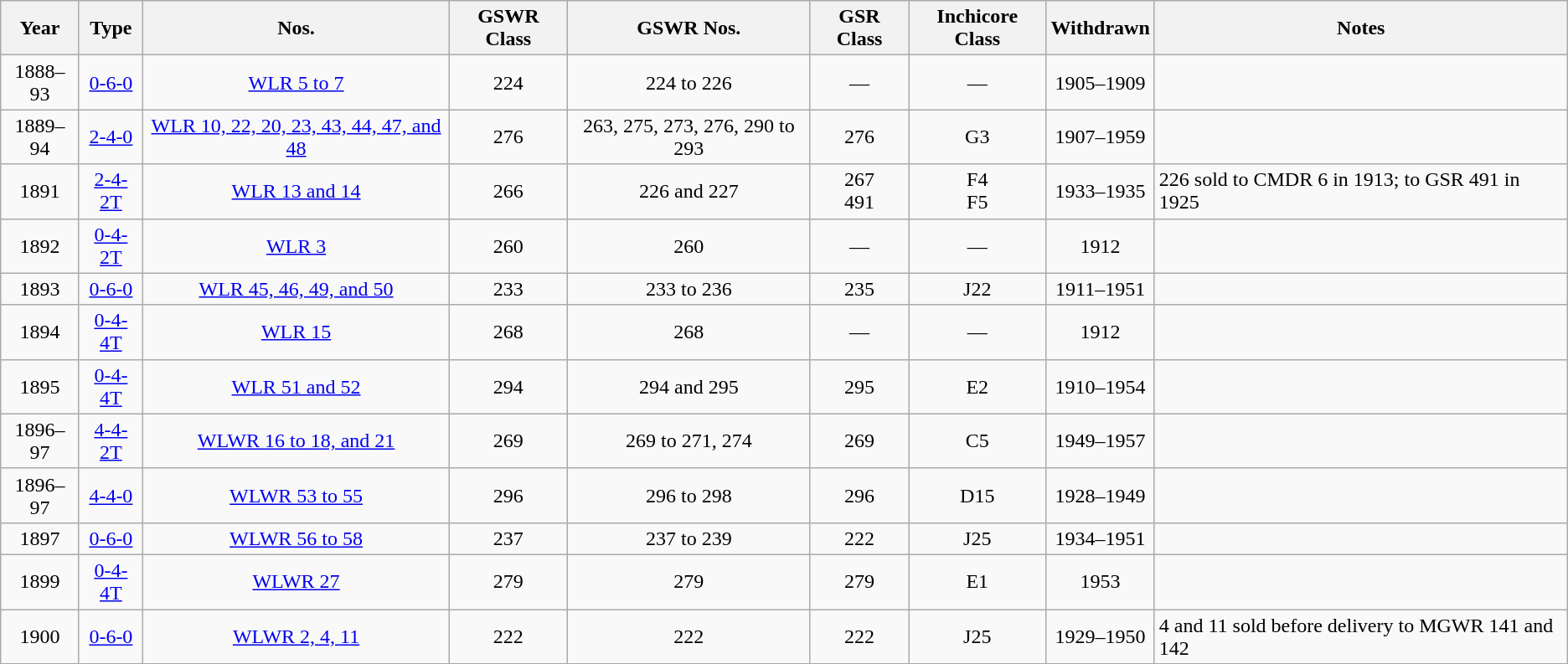<table class=wikitable style=text-align:center>
<tr>
<th>Year</th>
<th>Type</th>
<th>Nos.</th>
<th>GSWR Class</th>
<th>GSWR Nos.</th>
<th>GSR Class</th>
<th>Inchicore Class</th>
<th>Withdrawn</th>
<th>Notes</th>
</tr>
<tr>
<td>1888–93</td>
<td><a href='#'>0-6-0</a></td>
<td><a href='#'>WLR 5 to 7</a></td>
<td>224</td>
<td>224 to 226</td>
<td>—</td>
<td>—</td>
<td>1905–1909</td>
<td style=text-align:left></td>
</tr>
<tr>
<td>1889–94</td>
<td><a href='#'>2-4-0</a></td>
<td><a href='#'>WLR 10, 22, 20, 23, 43, 44, 47, and 48</a></td>
<td>276</td>
<td>263, 275, 273, 276, 290 to 293</td>
<td>276</td>
<td>G3</td>
<td>1907–1959</td>
<td style=text-align:left></td>
</tr>
<tr>
<td>1891</td>
<td><a href='#'>2-4-2T</a></td>
<td><a href='#'>WLR 13 and 14</a></td>
<td>266</td>
<td>226 and 227</td>
<td>267<br>491</td>
<td>F4<br>F5</td>
<td>1933–1935</td>
<td style=text-align:left>226 sold to CMDR 6 in 1913; to GSR 491 in 1925</td>
</tr>
<tr>
<td>1892</td>
<td><a href='#'>0-4-2T</a></td>
<td><a href='#'>WLR 3</a></td>
<td>260</td>
<td>260</td>
<td>—</td>
<td>—</td>
<td>1912</td>
<td style=text-align:left></td>
</tr>
<tr>
<td>1893</td>
<td><a href='#'>0-6-0</a></td>
<td><a href='#'>WLR 45, 46, 49, and 50</a></td>
<td>233</td>
<td>233 to 236</td>
<td>235</td>
<td>J22</td>
<td>1911–1951</td>
<td style=text-align:left></td>
</tr>
<tr>
<td>1894</td>
<td><a href='#'>0-4-4T</a></td>
<td><a href='#'>WLR 15</a></td>
<td>268</td>
<td>268</td>
<td>—</td>
<td>—</td>
<td>1912</td>
<td></td>
</tr>
<tr>
<td>1895</td>
<td><a href='#'>0-4-4T</a></td>
<td><a href='#'>WLR 51 and 52</a></td>
<td>294</td>
<td>294 and 295</td>
<td>295</td>
<td>E2</td>
<td>1910–1954</td>
<td></td>
</tr>
<tr>
<td>1896–97</td>
<td><a href='#'>4-4-2T</a></td>
<td><a href='#'>WLWR 16 to 18, and 21</a></td>
<td>269</td>
<td>269 to 271, 274</td>
<td>269</td>
<td>C5</td>
<td>1949–1957</td>
<td></td>
</tr>
<tr>
<td>1896–97</td>
<td><a href='#'>4-4-0</a></td>
<td><a href='#'>WLWR 53 to 55</a></td>
<td>296</td>
<td>296 to 298</td>
<td>296</td>
<td>D15</td>
<td>1928–1949</td>
<td></td>
</tr>
<tr>
<td>1897</td>
<td><a href='#'>0-6-0</a></td>
<td><a href='#'>WLWR 56 to 58</a></td>
<td>237</td>
<td>237 to 239</td>
<td>222</td>
<td>J25</td>
<td>1934–1951</td>
<td></td>
</tr>
<tr>
<td>1899</td>
<td><a href='#'>0-4-4T</a></td>
<td><a href='#'>WLWR 27</a></td>
<td>279</td>
<td>279</td>
<td>279</td>
<td>E1</td>
<td>1953</td>
<td></td>
</tr>
<tr>
<td>1900</td>
<td><a href='#'>0-6-0</a></td>
<td><a href='#'>WLWR 2, 4, 11</a></td>
<td>222</td>
<td>222</td>
<td>222</td>
<td>J25</td>
<td>1929–1950</td>
<td style=text-align:left>4 and 11 sold before delivery to MGWR 141 and 142</td>
</tr>
<tr>
</tr>
</table>
